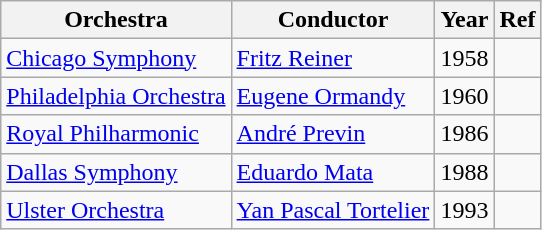<table class="wikitable plainrowheaders" style="text-align: left; margin-right: 0;">
<tr>
<th scope="col">Orchestra</th>
<th scope="col">Conductor</th>
<th scope="col">Year</th>
<th scope="col">Ref</th>
</tr>
<tr>
<td><a href='#'>Chicago Symphony</a></td>
<td><a href='#'>Fritz Reiner</a></td>
<td>1958</td>
<td></td>
</tr>
<tr>
<td><a href='#'>Philadelphia Orchestra</a></td>
<td><a href='#'>Eugene Ormandy</a></td>
<td>1960</td>
<td></td>
</tr>
<tr>
<td><a href='#'>Royal Philharmonic</a></td>
<td><a href='#'>André Previn</a></td>
<td>1986</td>
<td></td>
</tr>
<tr>
<td><a href='#'>Dallas Symphony</a></td>
<td><a href='#'>Eduardo Mata</a></td>
<td>1988</td>
<td></td>
</tr>
<tr>
<td><a href='#'>Ulster Orchestra</a></td>
<td><a href='#'>Yan Pascal Tortelier</a></td>
<td>1993</td>
<td></td>
</tr>
</table>
